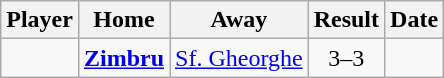<table class="wikitable sortable">
<tr>
<th>Player</th>
<th>Home</th>
<th>Away</th>
<th style="text-align:center">Result</th>
<th>Date</th>
</tr>
<tr>
<td> </td>
<td><strong><a href='#'>Zimbru</a></strong></td>
<td><a href='#'>Sf. Gheorghe</a></td>
<td style="text-align:center;">3–3</td>
<td></td>
</tr>
</table>
